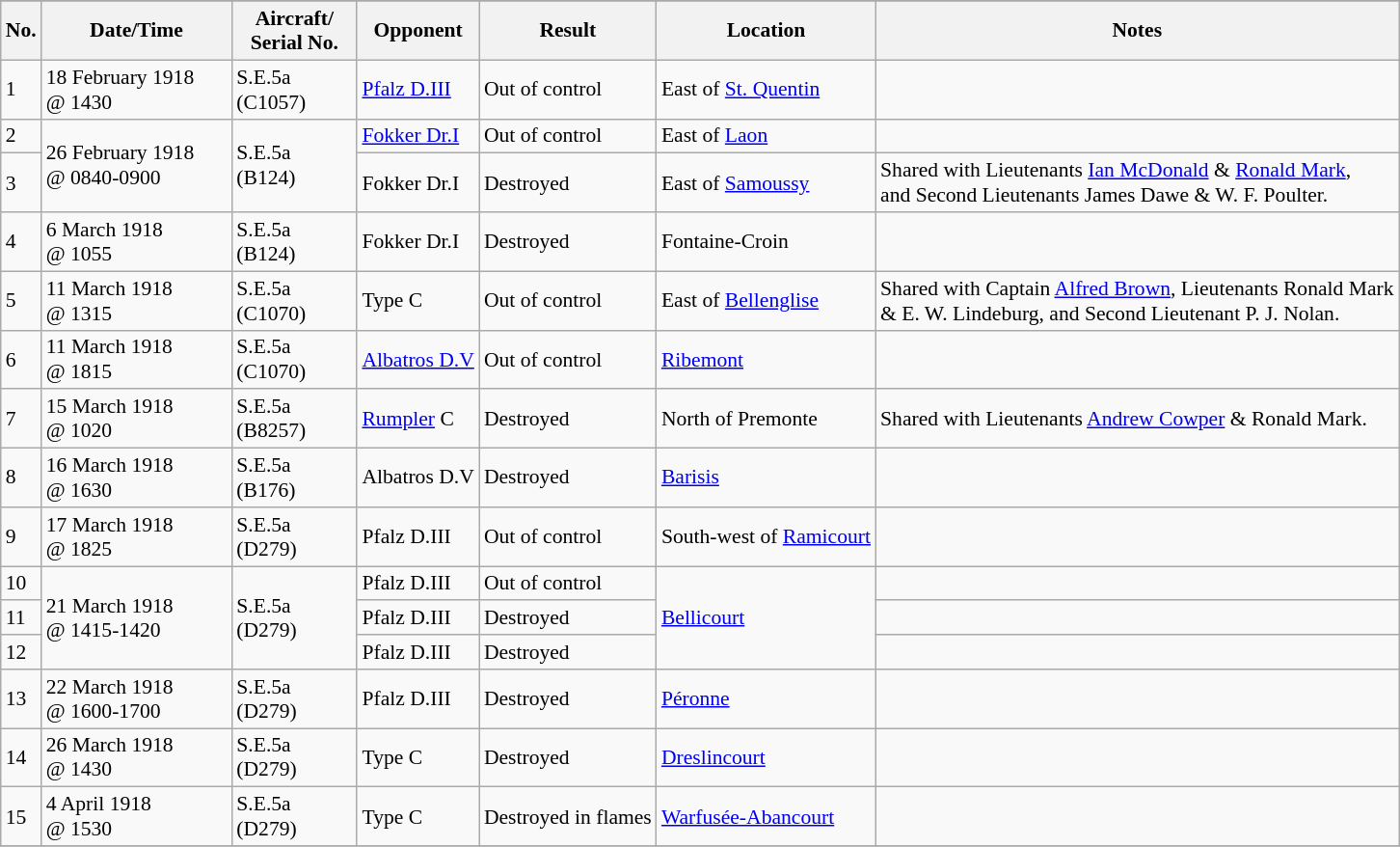<table class="wikitable" style="font-size:90%;">
<tr>
</tr>
<tr>
<th>No.</th>
<th width="125">Date/Time</th>
<th width="80">Aircraft/<br>Serial No.</th>
<th>Opponent</th>
<th>Result</th>
<th>Location</th>
<th>Notes</th>
</tr>
<tr>
<td>1</td>
<td>18 February 1918<br>@ 1430</td>
<td>S.E.5a<br>(C1057)</td>
<td><a href='#'>Pfalz D.III</a></td>
<td>Out of control</td>
<td>East of <a href='#'>St. Quentin</a></td>
<td></td>
</tr>
<tr>
<td>2</td>
<td rowspan="2">26 February 1918<br>@ 0840-0900</td>
<td rowspan="2">S.E.5a<br>(B124)</td>
<td><a href='#'>Fokker Dr.I</a></td>
<td>Out of control</td>
<td>East of <a href='#'>Laon</a></td>
<td></td>
</tr>
<tr>
<td>3</td>
<td>Fokker Dr.I</td>
<td>Destroyed</td>
<td>East of <a href='#'>Samoussy</a></td>
<td>Shared with Lieutenants <a href='#'>Ian McDonald</a> & <a href='#'>Ronald Mark</a>,<br>and Second Lieutenants James Dawe & W. F. Poulter.</td>
</tr>
<tr>
<td>4</td>
<td>6 March 1918<br>@ 1055</td>
<td>S.E.5a<br>(B124)</td>
<td>Fokker Dr.I</td>
<td>Destroyed</td>
<td>Fontaine-Croin</td>
<td></td>
</tr>
<tr>
<td>5</td>
<td>11 March 1918<br>@ 1315</td>
<td>S.E.5a<br>(C1070)</td>
<td>Type C</td>
<td>Out of control</td>
<td>East of <a href='#'>Bellenglise</a></td>
<td>Shared with Captain <a href='#'>Alfred Brown</a>, Lieutenants Ronald Mark<br>& E. W. Lindeburg, and Second Lieutenant P. J. Nolan.</td>
</tr>
<tr>
<td>6</td>
<td>11 March 1918<br>@ 1815</td>
<td>S.E.5a<br>(C1070)</td>
<td><a href='#'>Albatros D.V</a></td>
<td>Out of control</td>
<td><a href='#'>Ribemont</a></td>
<td></td>
</tr>
<tr>
<td>7</td>
<td>15 March 1918<br>@ 1020</td>
<td>S.E.5a<br>(B8257)</td>
<td><a href='#'>Rumpler</a> C</td>
<td>Destroyed</td>
<td>North of Premonte</td>
<td>Shared with Lieutenants <a href='#'>Andrew Cowper</a> & Ronald Mark.</td>
</tr>
<tr>
<td>8</td>
<td>16 March 1918<br>@ 1630</td>
<td>S.E.5a<br>(B176)</td>
<td>Albatros D.V</td>
<td>Destroyed</td>
<td><a href='#'>Barisis</a></td>
<td></td>
</tr>
<tr>
<td>9</td>
<td>17 March 1918<br>@ 1825</td>
<td>S.E.5a<br>(D279)</td>
<td>Pfalz D.III</td>
<td>Out of control</td>
<td>South-west of <a href='#'>Ramicourt</a></td>
<td></td>
</tr>
<tr>
<td>10</td>
<td rowspan="3">21 March 1918<br>@ 1415-1420</td>
<td rowspan="3">S.E.5a<br>(D279)</td>
<td>Pfalz D.III</td>
<td>Out of control</td>
<td rowspan="3"><a href='#'>Bellicourt</a></td>
<td></td>
</tr>
<tr>
<td>11</td>
<td>Pfalz D.III</td>
<td>Destroyed</td>
<td></td>
</tr>
<tr>
<td>12</td>
<td>Pfalz D.III</td>
<td>Destroyed</td>
<td></td>
</tr>
<tr>
<td>13</td>
<td>22 March 1918<br>@ 1600-1700</td>
<td>S.E.5a<br>(D279)</td>
<td>Pfalz D.III</td>
<td>Destroyed</td>
<td><a href='#'>Péronne</a></td>
<td></td>
</tr>
<tr>
<td>14</td>
<td>26 March 1918<br>@ 1430</td>
<td>S.E.5a<br>(D279)</td>
<td>Type C</td>
<td>Destroyed</td>
<td><a href='#'>Dreslincourt</a></td>
<td></td>
</tr>
<tr>
<td>15</td>
<td>4 April 1918<br>@ 1530</td>
<td>S.E.5a<br>(D279)</td>
<td>Type C</td>
<td>Destroyed in flames</td>
<td><a href='#'>Warfusée-Abancourt</a></td>
<td></td>
</tr>
<tr>
</tr>
</table>
